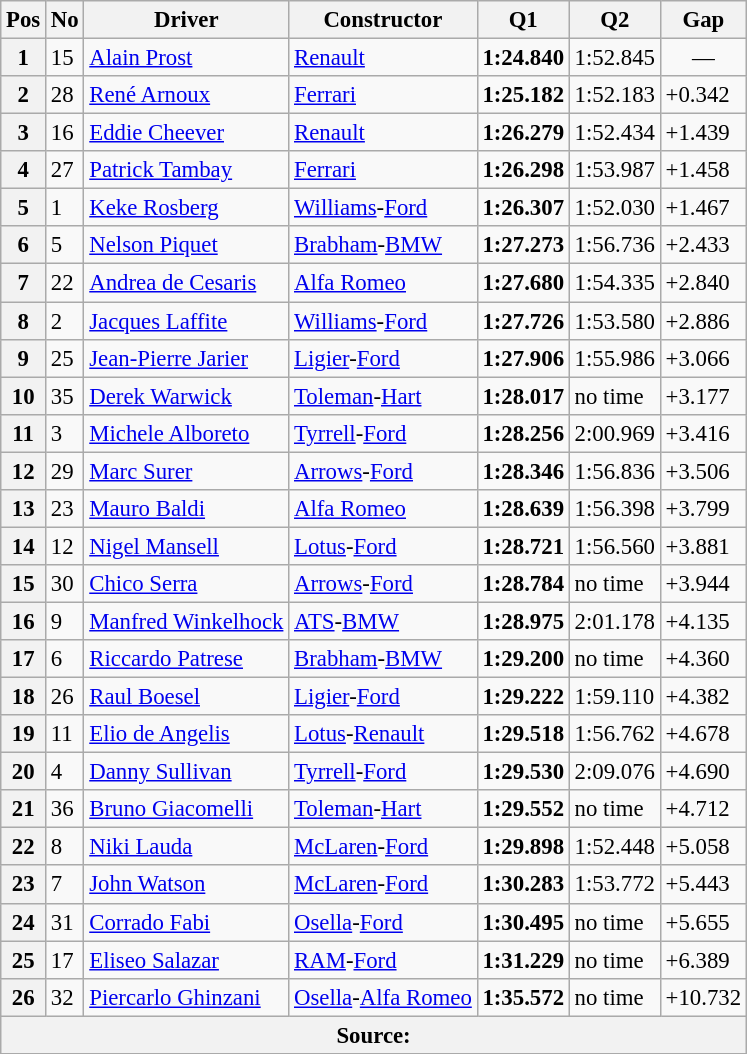<table class="wikitable sortable" style="font-size: 95%">
<tr>
<th>Pos</th>
<th>No</th>
<th>Driver</th>
<th>Constructor</th>
<th>Q1</th>
<th>Q2</th>
<th>Gap</th>
</tr>
<tr>
<th>1</th>
<td>15</td>
<td> <a href='#'>Alain Prost</a></td>
<td><a href='#'>Renault</a></td>
<td><strong>1:24.840</strong></td>
<td>1:52.845</td>
<td style="text-align: center">—</td>
</tr>
<tr>
<th>2</th>
<td>28</td>
<td> <a href='#'>René Arnoux</a></td>
<td><a href='#'>Ferrari</a></td>
<td><strong>1:25.182</strong></td>
<td>1:52.183</td>
<td>+0.342</td>
</tr>
<tr>
<th>3</th>
<td>16</td>
<td> <a href='#'>Eddie Cheever</a></td>
<td><a href='#'>Renault</a></td>
<td><strong>1:26.279</strong></td>
<td>1:52.434</td>
<td>+1.439</td>
</tr>
<tr>
<th>4</th>
<td>27</td>
<td> <a href='#'>Patrick Tambay</a></td>
<td><a href='#'>Ferrari</a></td>
<td><strong>1:26.298</strong></td>
<td>1:53.987</td>
<td>+1.458</td>
</tr>
<tr>
<th>5</th>
<td>1</td>
<td> <a href='#'>Keke Rosberg</a></td>
<td><a href='#'>Williams</a>-<a href='#'>Ford</a></td>
<td><strong>1:26.307</strong></td>
<td>1:52.030</td>
<td>+1.467</td>
</tr>
<tr>
<th>6</th>
<td>5</td>
<td> <a href='#'>Nelson Piquet</a></td>
<td><a href='#'>Brabham</a>-<a href='#'>BMW</a></td>
<td><strong>1:27.273</strong></td>
<td>1:56.736</td>
<td>+2.433</td>
</tr>
<tr>
<th>7</th>
<td>22</td>
<td> <a href='#'>Andrea de Cesaris</a></td>
<td><a href='#'>Alfa Romeo</a></td>
<td><strong>1:27.680</strong></td>
<td>1:54.335</td>
<td>+2.840</td>
</tr>
<tr>
<th>8</th>
<td>2</td>
<td> <a href='#'>Jacques Laffite</a></td>
<td><a href='#'>Williams</a>-<a href='#'>Ford</a></td>
<td><strong>1:27.726</strong></td>
<td>1:53.580</td>
<td>+2.886</td>
</tr>
<tr>
<th>9</th>
<td>25</td>
<td> <a href='#'>Jean-Pierre Jarier</a></td>
<td><a href='#'>Ligier</a>-<a href='#'>Ford</a></td>
<td><strong>1:27.906</strong></td>
<td>1:55.986</td>
<td>+3.066</td>
</tr>
<tr>
<th>10</th>
<td>35</td>
<td> <a href='#'>Derek Warwick</a></td>
<td><a href='#'>Toleman</a>-<a href='#'>Hart</a></td>
<td><strong>1:28.017</strong></td>
<td>no time</td>
<td>+3.177</td>
</tr>
<tr>
<th>11</th>
<td>3</td>
<td> <a href='#'>Michele Alboreto</a></td>
<td><a href='#'>Tyrrell</a>-<a href='#'>Ford</a></td>
<td><strong>1:28.256</strong></td>
<td>2:00.969</td>
<td>+3.416</td>
</tr>
<tr>
<th>12</th>
<td>29</td>
<td> <a href='#'>Marc Surer</a></td>
<td><a href='#'>Arrows</a>-<a href='#'>Ford</a></td>
<td><strong>1:28.346</strong></td>
<td>1:56.836</td>
<td>+3.506</td>
</tr>
<tr>
<th>13</th>
<td>23</td>
<td> <a href='#'>Mauro Baldi</a></td>
<td><a href='#'>Alfa Romeo</a></td>
<td><strong>1:28.639</strong></td>
<td>1:56.398</td>
<td>+3.799</td>
</tr>
<tr>
<th>14</th>
<td>12</td>
<td> <a href='#'>Nigel Mansell</a></td>
<td><a href='#'>Lotus</a>-<a href='#'>Ford</a></td>
<td><strong>1:28.721</strong></td>
<td>1:56.560</td>
<td>+3.881</td>
</tr>
<tr>
<th>15</th>
<td>30</td>
<td> <a href='#'>Chico Serra</a></td>
<td><a href='#'>Arrows</a>-<a href='#'>Ford</a></td>
<td><strong>1:28.784</strong></td>
<td>no time</td>
<td>+3.944</td>
</tr>
<tr>
<th>16</th>
<td>9</td>
<td> <a href='#'>Manfred Winkelhock</a></td>
<td><a href='#'>ATS</a>-<a href='#'>BMW</a></td>
<td><strong>1:28.975</strong></td>
<td>2:01.178</td>
<td>+4.135</td>
</tr>
<tr>
<th>17</th>
<td>6</td>
<td> <a href='#'>Riccardo Patrese</a></td>
<td><a href='#'>Brabham</a>-<a href='#'>BMW</a></td>
<td><strong>1:29.200</strong></td>
<td>no time</td>
<td>+4.360</td>
</tr>
<tr>
<th>18</th>
<td>26</td>
<td> <a href='#'>Raul Boesel</a></td>
<td><a href='#'>Ligier</a>-<a href='#'>Ford</a></td>
<td><strong>1:29.222</strong></td>
<td>1:59.110</td>
<td>+4.382</td>
</tr>
<tr>
<th>19</th>
<td>11</td>
<td> <a href='#'>Elio de Angelis</a></td>
<td><a href='#'>Lotus</a>-<a href='#'>Renault</a></td>
<td><strong>1:29.518</strong></td>
<td>1:56.762</td>
<td>+4.678</td>
</tr>
<tr>
<th>20</th>
<td>4</td>
<td> <a href='#'>Danny Sullivan</a></td>
<td><a href='#'>Tyrrell</a>-<a href='#'>Ford</a></td>
<td><strong>1:29.530</strong></td>
<td>2:09.076</td>
<td>+4.690</td>
</tr>
<tr>
<th>21</th>
<td>36</td>
<td> <a href='#'>Bruno Giacomelli</a></td>
<td><a href='#'>Toleman</a>-<a href='#'>Hart</a></td>
<td><strong>1:29.552</strong></td>
<td>no time</td>
<td>+4.712</td>
</tr>
<tr>
<th>22</th>
<td>8</td>
<td> <a href='#'>Niki Lauda</a></td>
<td><a href='#'>McLaren</a>-<a href='#'>Ford</a></td>
<td><strong>1:29.898</strong></td>
<td>1:52.448</td>
<td>+5.058</td>
</tr>
<tr>
<th>23</th>
<td>7</td>
<td> <a href='#'>John Watson</a></td>
<td><a href='#'>McLaren</a>-<a href='#'>Ford</a></td>
<td><strong>1:30.283</strong></td>
<td>1:53.772</td>
<td>+5.443</td>
</tr>
<tr>
<th>24</th>
<td>31</td>
<td> <a href='#'>Corrado Fabi</a></td>
<td><a href='#'>Osella</a>-<a href='#'>Ford</a></td>
<td><strong>1:30.495</strong></td>
<td>no time</td>
<td>+5.655</td>
</tr>
<tr>
<th>25</th>
<td>17</td>
<td> <a href='#'>Eliseo Salazar</a></td>
<td><a href='#'>RAM</a>-<a href='#'>Ford</a></td>
<td><strong>1:31.229</strong></td>
<td>no time</td>
<td>+6.389</td>
</tr>
<tr>
<th>26</th>
<td>32</td>
<td> <a href='#'>Piercarlo Ghinzani</a></td>
<td><a href='#'>Osella</a>-<a href='#'>Alfa Romeo</a></td>
<td><strong>1:35.572</strong></td>
<td>no time</td>
<td>+10.732</td>
</tr>
<tr>
<th colspan="7" style="text-align: center">Source: </th>
</tr>
</table>
